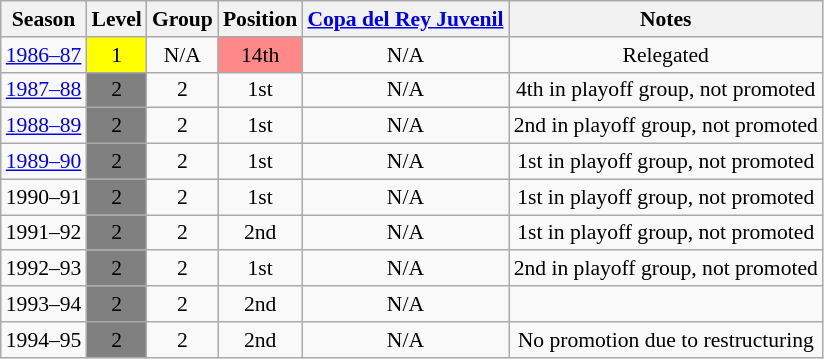<table class="wikitable" style="text-align:center; font-size:90%">
<tr>
<th>Season</th>
<th>Level</th>
<th>Group</th>
<th>Position</th>
<th><a href='#'>Copa del Rey Juvenil</a></th>
<th>Notes</th>
</tr>
<tr>
<td><a href='#'>1986–87</a></td>
<td bgcolor=#FFFF00>1</td>
<td>N/A</td>
<td bgcolor=#FF8888>14th</td>
<td>N/A</td>
<td>Relegated</td>
</tr>
<tr>
<td><a href='#'>1987–88</a></td>
<td bgcolor=#808080>2</td>
<td>2</td>
<td>1st</td>
<td>N/A</td>
<td>4th in playoff group, not promoted</td>
</tr>
<tr>
<td><a href='#'>1988–89</a></td>
<td bgcolor=#808080>2</td>
<td>2</td>
<td>1st</td>
<td>N/A</td>
<td>2nd in playoff group, not promoted</td>
</tr>
<tr>
<td><a href='#'>1989–90</a></td>
<td bgcolor=#808080>2</td>
<td>2</td>
<td>1st</td>
<td>N/A</td>
<td>1st in playoff group, not promoted</td>
</tr>
<tr>
<td>1990–91</td>
<td bgcolor=#808080>2</td>
<td>2</td>
<td>1st</td>
<td>N/A</td>
<td>1st in playoff group, not promoted</td>
</tr>
<tr>
<td>1991–92</td>
<td bgcolor=#808080>2</td>
<td>2</td>
<td>2nd</td>
<td>N/A</td>
<td>1st in playoff group, not promoted</td>
</tr>
<tr>
<td>1992–93</td>
<td bgcolor=#808080>2</td>
<td>2</td>
<td>1st</td>
<td>N/A</td>
<td>2nd in playoff group, not promoted</td>
</tr>
<tr>
<td>1993–94</td>
<td bgcolor=#808080>2</td>
<td>2</td>
<td>2nd</td>
<td>N/A</td>
<td></td>
</tr>
<tr>
<td>1994–95</td>
<td bgcolor=#808080>2</td>
<td>2</td>
<td>2nd</td>
<td>N/A</td>
<td>No promotion due to restructuring</td>
</tr>
</table>
